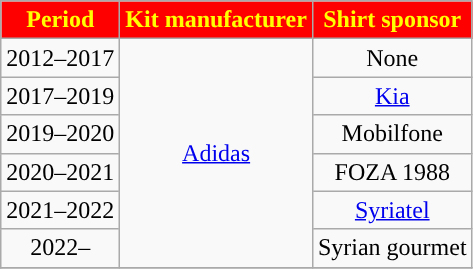<table class="wikitable" style="text-align: center">
<tr>
<th style="color:#FFFF00; background: #FF0000;">Period</th>
<th style="color:#FFFF00; background: #FF0000;">Kit manufacturer</th>
<th style="color:#FFFF00; background: #FF0000;">Shirt sponsor</th>
</tr>
<tr>
<td>2012–2017</td>
<td rowspan=6><a href='#'>Adidas</a></td>
<td>None</td>
</tr>
<tr>
<td>2017–2019</td>
<td><a href='#'>Kia</a></td>
</tr>
<tr>
<td>2019–2020</td>
<td>Mobilfone</td>
</tr>
<tr>
<td>2020–2021</td>
<td>FOZA 1988</td>
</tr>
<tr>
<td>2021–2022</td>
<td><a href='#'>Syriatel</a></td>
</tr>
<tr>
<td>2022–</td>
<td>Syrian gourmet</td>
</tr>
<tr>
</tr>
</table>
